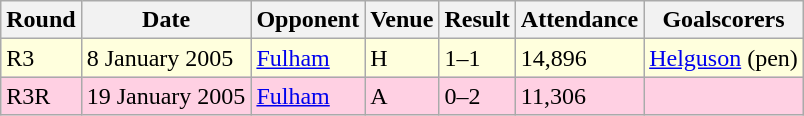<table class="wikitable">
<tr>
<th>Round</th>
<th>Date</th>
<th>Opponent</th>
<th>Venue</th>
<th>Result</th>
<th>Attendance</th>
<th>Goalscorers</th>
</tr>
<tr style="background-color: #ffffdd;">
<td>R3</td>
<td>8 January 2005</td>
<td><a href='#'>Fulham</a></td>
<td>H</td>
<td>1–1</td>
<td>14,896</td>
<td><a href='#'>Helguson</a> (pen)</td>
</tr>
<tr style="background-color: #ffd0e3;">
<td>R3R</td>
<td>19 January 2005</td>
<td><a href='#'>Fulham</a></td>
<td>A</td>
<td>0–2</td>
<td>11,306</td>
<td></td>
</tr>
</table>
